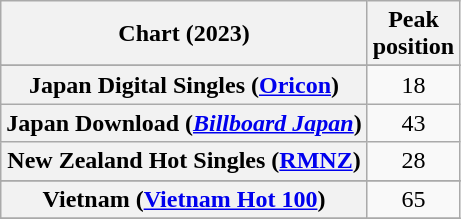<table class="wikitable sortable plainrowheaders" style="text-align:center">
<tr>
<th scope="col">Chart (2023)</th>
<th scope="col">Peak<br>position</th>
</tr>
<tr>
</tr>
<tr>
<th scope="row">Japan Digital Singles (<a href='#'>Oricon</a>)</th>
<td>18</td>
</tr>
<tr>
<th scope="row">Japan Download (<em><a href='#'>Billboard Japan</a></em>)</th>
<td>43</td>
</tr>
<tr>
<th scope="row">New Zealand Hot Singles (<a href='#'>RMNZ</a>)</th>
<td>28</td>
</tr>
<tr>
</tr>
<tr>
<th scope="row">Vietnam (<a href='#'>Vietnam Hot 100</a>)</th>
<td>65</td>
</tr>
<tr>
</tr>
</table>
